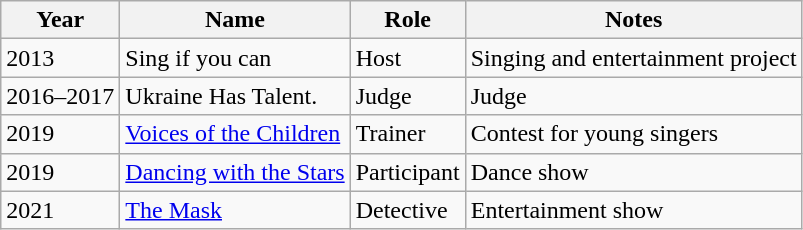<table class="wikitable sortable">
<tr>
<th>Year</th>
<th>Name</th>
<th>Role</th>
<th>Notes</th>
</tr>
<tr>
<td>2013</td>
<td>Sing if you can</td>
<td>Host</td>
<td>Singing and entertainment project</td>
</tr>
<tr>
<td>2016–2017</td>
<td>Ukraine Has Talent.</td>
<td>Judge</td>
<td>Judge</td>
</tr>
<tr>
<td>2019</td>
<td><a href='#'>Voices of the Children</a></td>
<td>Trainer</td>
<td>Contest for young singers</td>
</tr>
<tr>
<td>2019</td>
<td><a href='#'>Dancing with the Stars</a></td>
<td>Participant</td>
<td>Dance show</td>
</tr>
<tr>
<td>2021</td>
<td><a href='#'>The Mask</a></td>
<td>Detective</td>
<td>Entertainment show</td>
</tr>
</table>
